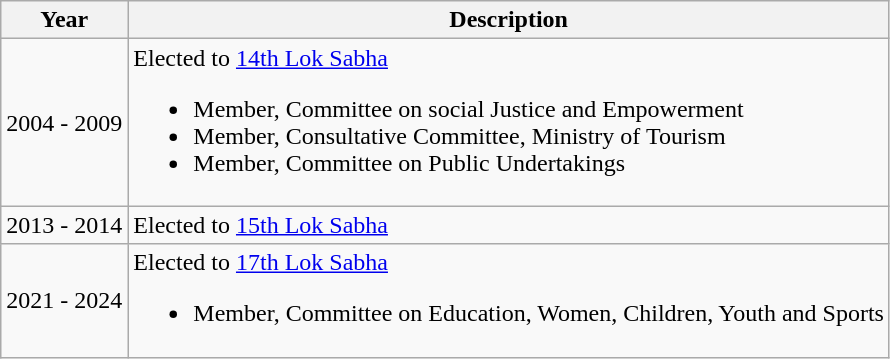<table class="wikitable">
<tr>
<th>Year</th>
<th>Description</th>
</tr>
<tr>
<td>2004 - 2009</td>
<td>Elected to <a href='#'>14th Lok Sabha</a><br><ul><li>Member, Committee on social Justice and Empowerment</li><li>Member, Consultative Committee, Ministry of Tourism</li><li>Member, Committee on Public Undertakings</li></ul></td>
</tr>
<tr>
<td>2013 - 2014</td>
<td>Elected to <a href='#'>15th Lok Sabha</a></td>
</tr>
<tr>
<td>2021 - 2024</td>
<td>Elected to <a href='#'>17th Lok Sabha</a><br><ul><li>Member, Committee on Education, Women, Children, Youth and Sports</li></ul></td>
</tr>
</table>
